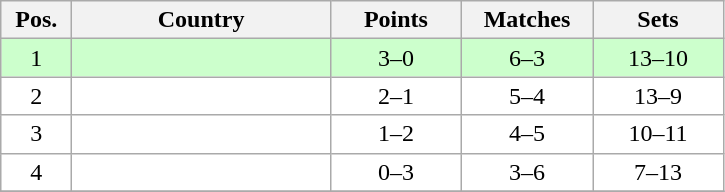<table class="wikitable" style="text-align:center;">
<tr>
<th width=40>Pos.</th>
<th width=165>Country</th>
<th width=80>Points</th>
<th width=80>Matches</th>
<th width=80>Sets</th>
</tr>
<tr style="background:#ccffcc;">
<td>1</td>
<td style="text-align:left;"></td>
<td>3–0</td>
<td>6–3</td>
<td>13–10</td>
</tr>
<tr style="background:#ffffff;">
<td>2</td>
<td style="text-align:left;"></td>
<td>2–1</td>
<td>5–4</td>
<td>13–9</td>
</tr>
<tr style="background:#ffffff;">
<td>3</td>
<td style="text-align:left;"></td>
<td>1–2</td>
<td>4–5</td>
<td>10–11</td>
</tr>
<tr style="background:#ffffff;">
<td>4</td>
<td style="text-align:left;"></td>
<td>0–3</td>
<td>3–6</td>
<td>7–13</td>
</tr>
<tr style="background:#ffffff;">
</tr>
</table>
